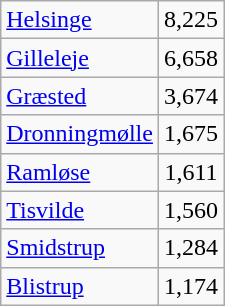<table class="wikitable" style="float:left; margin-right:1em">
<tr>
<td><a href='#'>Helsinge</a></td>
<td align="center">8,225</td>
</tr>
<tr>
<td><a href='#'>Gilleleje</a></td>
<td align="center">6,658</td>
</tr>
<tr>
<td><a href='#'>Græsted</a></td>
<td align="center">3,674</td>
</tr>
<tr>
<td><a href='#'>Dronningmølle</a></td>
<td align="center">1,675</td>
</tr>
<tr>
<td><a href='#'>Ramløse</a></td>
<td align="center">1,611</td>
</tr>
<tr>
<td><a href='#'>Tisvilde</a></td>
<td align="center">1,560</td>
</tr>
<tr>
<td><a href='#'>Smidstrup</a></td>
<td align="center">1,284</td>
</tr>
<tr>
<td><a href='#'>Blistrup</a></td>
<td align="center">1,174</td>
</tr>
</table>
